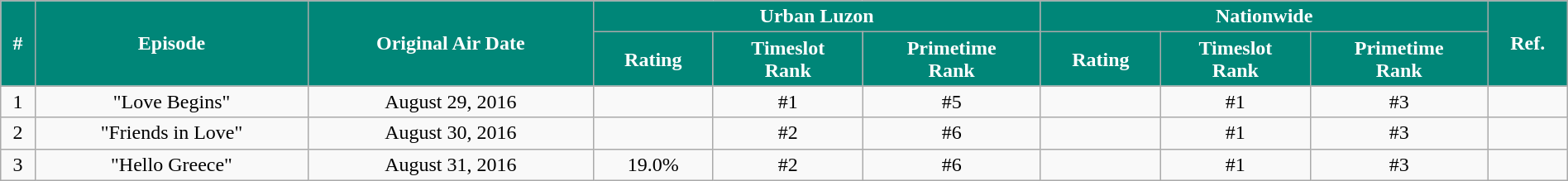<table class="wikitable"  style="text-align:center; line-height:18px; width:100%;">
<tr>
<th style="background:#008678; color:#fff;" rowspan="2">#</th>
<th style="background:#008678; color:#fff;" rowspan="2">Episode</th>
<th style="background:#008678; color:#fff;" rowspan="2">Original Air Date</th>
<th style="background:#008678; color:#fff;" colspan="3">Urban Luzon</th>
<th style="background:#008678; color:#fff;" colspan="3">Nationwide</th>
<th style="background:#008678; color:#fff;" rowspan="2">Ref.</th>
</tr>
<tr>
<th style="background:#008678; color:#fff;">Rating</th>
<th style="background:#008678; color:#fff;">Timeslot<br>Rank</th>
<th style="background:#008678; color:#fff;">Primetime<br>Rank</th>
<th style="background:#008678; color:#fff;">Rating</th>
<th style="background:#008678; color:#fff;">Timeslot<br>Rank</th>
<th style="background:#008678; color:#fff;">Primetime<br>Rank</th>
</tr>
<tr>
<td>1</td>
<td>"Love Begins"</td>
<td>August 29, 2016</td>
<td></td>
<td>#1</td>
<td>#5</td>
<td></td>
<td>#1</td>
<td>#3</td>
<td></td>
</tr>
<tr>
<td>2</td>
<td>"Friends in Love"</td>
<td>August 30, 2016</td>
<td></td>
<td>#2</td>
<td>#6</td>
<td></td>
<td>#1</td>
<td>#3</td>
<td></td>
</tr>
<tr>
<td>3</td>
<td>"Hello Greece"</td>
<td>August 31, 2016</td>
<td>19.0%</td>
<td>#2</td>
<td>#6</td>
<td></td>
<td>#1</td>
<td>#3</td>
<td></td>
</tr>
</table>
